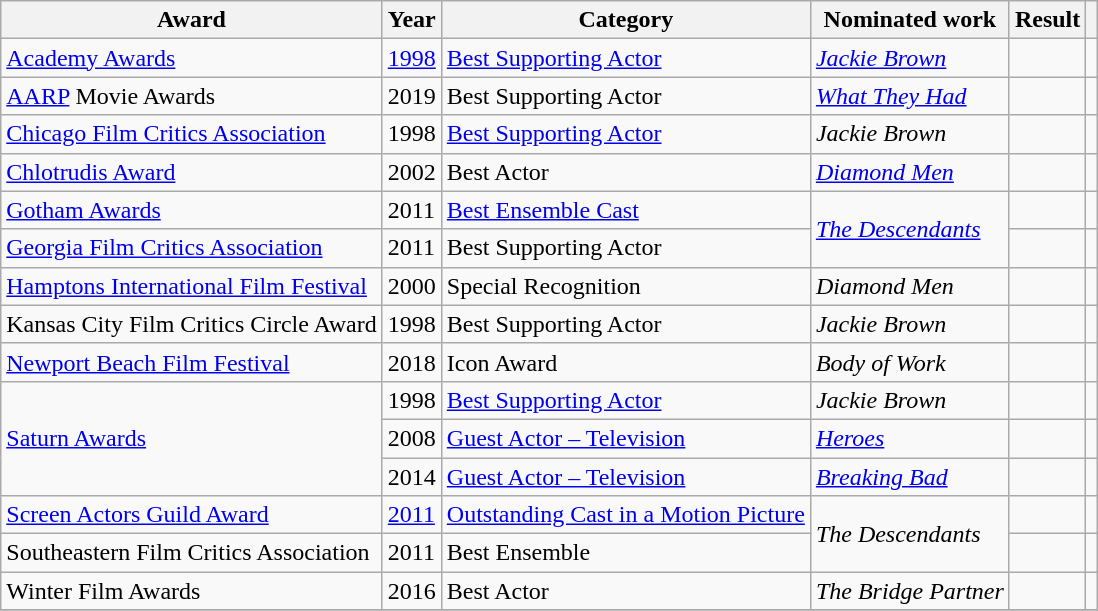<table class="wikitable sortable">
<tr>
<th>Award</th>
<th>Year</th>
<th>Category</th>
<th>Nominated work</th>
<th>Result</th>
<th></th>
</tr>
<tr>
<td><a href='#'>Academy Awards</a></td>
<td><a href='#'>1998</a></td>
<td><a href='#'>Best Supporting Actor</a></td>
<td><em><a href='#'>Jackie Brown</a></em></td>
<td></td>
<td></td>
</tr>
<tr>
<td><a href='#'>AARP</a> Movie Awards</td>
<td>2019</td>
<td>Best Supporting Actor</td>
<td><em><a href='#'>What They Had</a></em></td>
<td></td>
<td></td>
</tr>
<tr>
<td><a href='#'>Chicago Film Critics Association</a></td>
<td>1998</td>
<td><a href='#'>Best Supporting Actor</a></td>
<td><em>Jackie Brown</em></td>
<td></td>
<td></td>
</tr>
<tr>
<td><a href='#'>Chlotrudis Award</a></td>
<td>2002</td>
<td>Best Actor</td>
<td><em><a href='#'>Diamond Men</a></em></td>
<td></td>
<td></td>
</tr>
<tr>
<td><a href='#'>Gotham Awards</a></td>
<td>2011</td>
<td><a href='#'>Best Ensemble Cast</a></td>
<td rowspan="2"><em><a href='#'>The Descendants</a></em></td>
<td></td>
<td></td>
</tr>
<tr>
<td><a href='#'>Georgia Film Critics Association</a></td>
<td>2011</td>
<td>Best Supporting Actor</td>
<td></td>
<td></td>
</tr>
<tr>
<td><a href='#'>Hamptons International Film Festival</a></td>
<td>2000</td>
<td>Special Recognition</td>
<td><em>Diamond Men</em></td>
<td></td>
<td></td>
</tr>
<tr>
<td>Kansas City Film Critics Circle Award</td>
<td>1998</td>
<td>Best Supporting Actor</td>
<td><em>Jackie Brown</em></td>
<td></td>
<td></td>
</tr>
<tr>
<td><a href='#'>Newport Beach Film Festival</a></td>
<td>2018</td>
<td>Icon Award</td>
<td><em>Body of Work</em></td>
<td></td>
<td></td>
</tr>
<tr>
<td rowspan="3"><a href='#'>Saturn Awards</a></td>
<td>1998</td>
<td><a href='#'>Best Supporting Actor</a></td>
<td><em>Jackie Brown</em></td>
<td></td>
<td></td>
</tr>
<tr>
<td>2008</td>
<td><a href='#'>Guest Actor – Television</a></td>
<td><em><a href='#'>Heroes</a></em></td>
<td></td>
<td></td>
</tr>
<tr>
<td>2014</td>
<td><a href='#'>Guest Actor – Television</a></td>
<td><em><a href='#'>Breaking Bad</a></em></td>
<td></td>
<td></td>
</tr>
<tr>
<td><a href='#'>Screen Actors Guild Award</a></td>
<td><a href='#'>2011</a></td>
<td><a href='#'>Outstanding Cast in a Motion Picture</a></td>
<td rowspan="2"><em>The Descendants</em></td>
<td></td>
<td></td>
</tr>
<tr>
<td>Southeastern Film Critics Association</td>
<td>2011</td>
<td>Best Ensemble</td>
<td></td>
<td></td>
</tr>
<tr>
<td>Winter Film Awards</td>
<td>2016</td>
<td>Best Actor</td>
<td><em>The Bridge Partner</em></td>
<td></td>
<td></td>
</tr>
<tr>
</tr>
</table>
